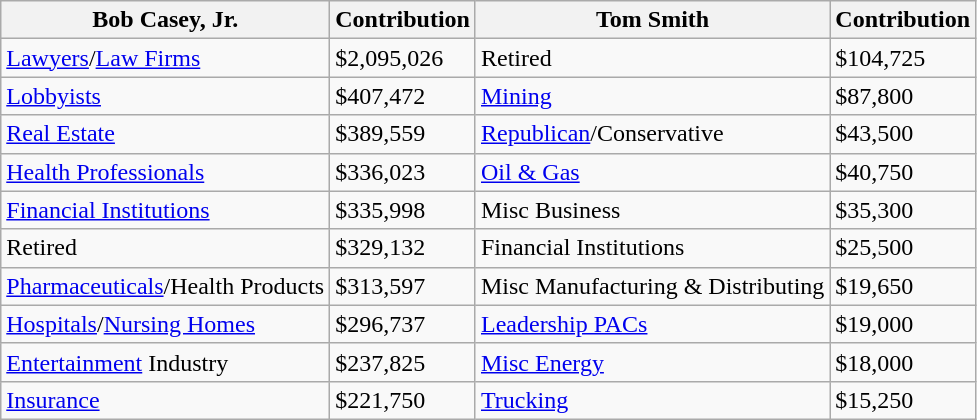<table class="wikitable sortable">
<tr>
<th>Bob Casey, Jr.</th>
<th>Contribution</th>
<th>Tom Smith</th>
<th>Contribution</th>
</tr>
<tr>
<td><a href='#'>Lawyers</a>/<a href='#'>Law Firms</a></td>
<td>$2,095,026</td>
<td>Retired</td>
<td>$104,725</td>
</tr>
<tr>
<td><a href='#'>Lobbyists</a></td>
<td>$407,472</td>
<td><a href='#'>Mining</a></td>
<td>$87,800</td>
</tr>
<tr>
<td><a href='#'>Real Estate</a></td>
<td>$389,559</td>
<td><a href='#'>Republican</a>/Conservative</td>
<td>$43,500</td>
</tr>
<tr>
<td><a href='#'>Health Professionals</a></td>
<td>$336,023</td>
<td><a href='#'>Oil & Gas</a></td>
<td>$40,750</td>
</tr>
<tr>
<td><a href='#'>Financial Institutions</a></td>
<td>$335,998</td>
<td>Misc Business</td>
<td>$35,300</td>
</tr>
<tr>
<td>Retired</td>
<td>$329,132</td>
<td>Financial Institutions</td>
<td>$25,500</td>
</tr>
<tr>
<td><a href='#'>Pharmaceuticals</a>/Health Products</td>
<td>$313,597</td>
<td>Misc Manufacturing & Distributing</td>
<td>$19,650</td>
</tr>
<tr>
<td><a href='#'>Hospitals</a>/<a href='#'>Nursing Homes</a></td>
<td>$296,737</td>
<td><a href='#'>Leadership PACs</a></td>
<td>$19,000</td>
</tr>
<tr>
<td><a href='#'>Entertainment</a> Industry</td>
<td>$237,825</td>
<td><a href='#'>Misc Energy</a></td>
<td>$18,000</td>
</tr>
<tr>
<td><a href='#'>Insurance</a></td>
<td>$221,750</td>
<td><a href='#'>Trucking</a></td>
<td>$15,250</td>
</tr>
</table>
